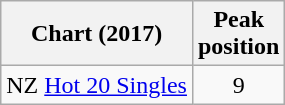<table class="wikitable">
<tr>
<th>Chart (2017)</th>
<th>Peak<br>position</th>
</tr>
<tr>
<td>NZ <a href='#'>Hot 20 Singles</a></td>
<td align=center>9</td>
</tr>
</table>
